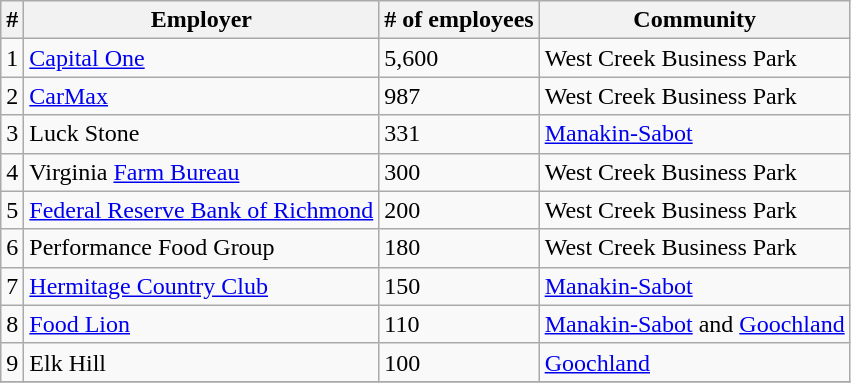<table class="wikitable sortable" border="1">
<tr>
<th>#</th>
<th>Employer</th>
<th># of employees</th>
<th>Community</th>
</tr>
<tr>
<td>1</td>
<td><a href='#'>Capital One</a></td>
<td>5,600</td>
<td>West Creek Business Park</td>
</tr>
<tr>
<td>2</td>
<td><a href='#'>CarMax</a></td>
<td>987</td>
<td>West Creek Business Park</td>
</tr>
<tr>
<td>3</td>
<td>Luck Stone</td>
<td>331</td>
<td><a href='#'>Manakin-Sabot</a></td>
</tr>
<tr>
<td>4</td>
<td>Virginia <a href='#'>Farm Bureau</a></td>
<td>300</td>
<td>West Creek Business Park</td>
</tr>
<tr>
<td>5</td>
<td><a href='#'>Federal Reserve Bank of Richmond</a></td>
<td>200</td>
<td>West Creek Business Park</td>
</tr>
<tr>
<td>6</td>
<td>Performance Food Group</td>
<td>180</td>
<td>West Creek Business Park</td>
</tr>
<tr>
<td>7</td>
<td><a href='#'>Hermitage Country Club</a></td>
<td>150</td>
<td><a href='#'>Manakin-Sabot</a></td>
</tr>
<tr>
<td>8</td>
<td><a href='#'>Food Lion</a></td>
<td>110</td>
<td><a href='#'>Manakin-Sabot</a> and <a href='#'>Goochland</a></td>
</tr>
<tr>
<td>9</td>
<td>Elk Hill</td>
<td>100</td>
<td><a href='#'>Goochland</a></td>
</tr>
<tr>
</tr>
</table>
